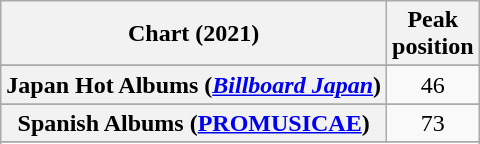<table class="wikitable sortable plainrowheaders" style="text-align:center">
<tr>
<th scope="col">Chart (2021)</th>
<th scope="col">Peak<br>position</th>
</tr>
<tr>
</tr>
<tr>
</tr>
<tr>
</tr>
<tr>
</tr>
<tr>
</tr>
<tr>
</tr>
<tr>
</tr>
<tr>
</tr>
<tr>
</tr>
<tr>
<th scope="row">Japan Hot Albums (<em><a href='#'>Billboard Japan</a></em>)</th>
<td>46</td>
</tr>
<tr>
</tr>
<tr>
</tr>
<tr>
</tr>
<tr>
<th scope="row">Spanish Albums (<a href='#'>PROMUSICAE</a>)</th>
<td>73</td>
</tr>
<tr>
</tr>
<tr>
</tr>
<tr>
</tr>
<tr>
</tr>
<tr>
</tr>
<tr>
</tr>
</table>
